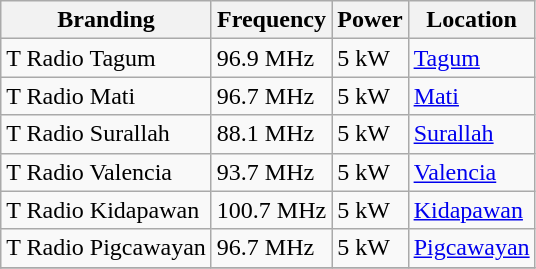<table class="wikitable">
<tr>
<th>Branding</th>
<th>Frequency</th>
<th>Power</th>
<th>Location</th>
</tr>
<tr>
<td>T Radio Tagum</td>
<td>96.9 MHz</td>
<td>5 kW</td>
<td><a href='#'>Tagum</a></td>
</tr>
<tr>
<td>T Radio Mati</td>
<td>96.7 MHz</td>
<td>5 kW</td>
<td><a href='#'>Mati</a></td>
</tr>
<tr>
<td>T Radio Surallah</td>
<td>88.1 MHz</td>
<td>5 kW</td>
<td><a href='#'>Surallah</a></td>
</tr>
<tr>
<td>T Radio Valencia</td>
<td>93.7 MHz</td>
<td>5 kW</td>
<td><a href='#'>Valencia</a></td>
</tr>
<tr>
<td>T Radio Kidapawan</td>
<td>100.7 MHz</td>
<td>5 kW</td>
<td><a href='#'>Kidapawan</a></td>
</tr>
<tr>
<td>T Radio Pigcawayan</td>
<td>96.7 MHz</td>
<td>5 kW</td>
<td><a href='#'>Pigcawayan</a></td>
</tr>
<tr>
</tr>
</table>
